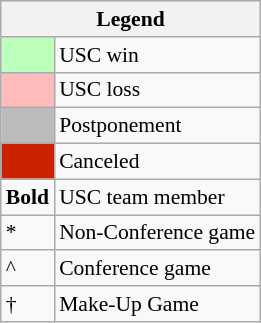<table class="wikitable" style="font-size:90%">
<tr>
<th colspan="2">Legend</th>
</tr>
<tr>
<td bgcolor="#bfb"> </td>
<td>USC win</td>
</tr>
<tr>
<td bgcolor="#fbb"> </td>
<td>USC loss</td>
</tr>
<tr>
<td bgcolor="#bbb"> </td>
<td>Postponement</td>
</tr>
<tr>
<td bgcolor="#cc22"> </td>
<td>Canceled</td>
</tr>
<tr>
<td><strong>Bold</strong></td>
<td>USC team member</td>
</tr>
<tr>
<td>*</td>
<td>Non-Conference game</td>
</tr>
<tr>
<td>^</td>
<td>Conference game</td>
</tr>
<tr>
<td>†</td>
<td>Make-Up Game</td>
</tr>
</table>
